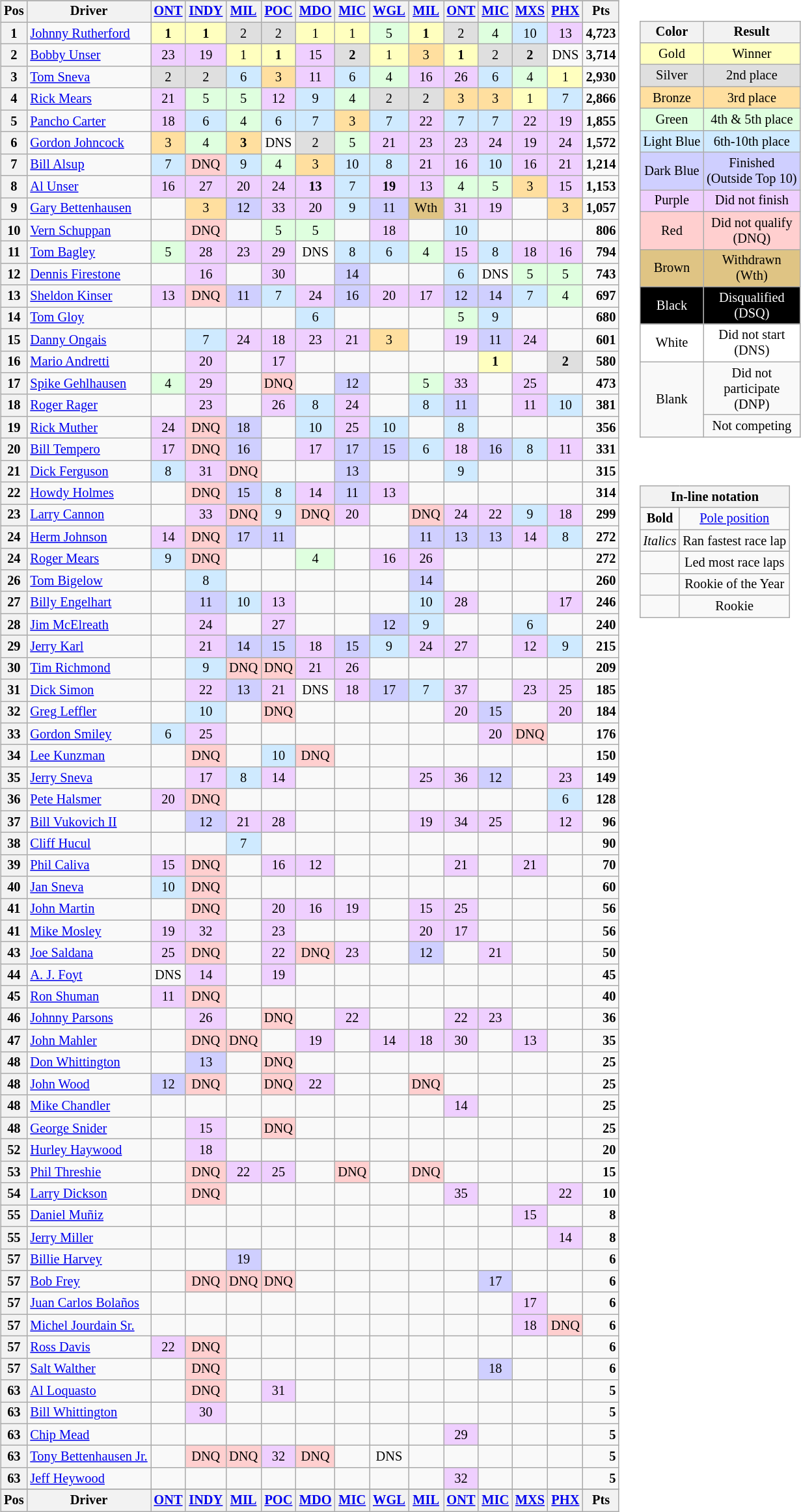<table>
<tr>
<td><br><table class="wikitable" style="font-size: 85%; text-align:center;">
<tr valign="top">
</tr>
<tr>
<th valign="middle">Pos</th>
<th valign="middle">Driver</th>
<th><a href='#'>ONT</a> <br> </th>
<th><a href='#'>INDY</a> <br> </th>
<th><a href='#'>MIL</a> <br> </th>
<th><a href='#'>POC</a> <br> </th>
<th><a href='#'>MDO</a> <br> </th>
<th><a href='#'>MIC</a> <br> </th>
<th><a href='#'>WGL</a> <br> </th>
<th><a href='#'>MIL</a> <br> </th>
<th><a href='#'>ONT</a> <br> </th>
<th><a href='#'>MIC</a> <br> </th>
<th><a href='#'>MXS</a> <br> </th>
<th><a href='#'>PHX</a> <br> </th>
<th>Pts</th>
</tr>
<tr>
<th>1</th>
<td align="left"> <a href='#'>Johnny Rutherford</a></td>
<td style="background:#ffffbf;"><strong>1</strong></td>
<td style="background:#ffffbf;"><strong>1</strong></td>
<td style="background:#DFDFDF;">2</td>
<td style="background:#DFDFDF;">2</td>
<td style="background:#ffffbf;">1</td>
<td style="background:#ffffbf;">1</td>
<td style="background:#dfffdf;">5</td>
<td style="background:#ffffbf;"><strong>1</strong></td>
<td style="background:#DFDFDF;">2</td>
<td style="background:#dfffdf;">4</td>
<td style="background:#CFEAFF;">10</td>
<td style="background:#EFCFFF;">13</td>
<td align="right"><strong>4,723</strong></td>
</tr>
<tr>
<th>2</th>
<td align="left"> <a href='#'>Bobby Unser</a></td>
<td style="background:#EFCFFF;">23</td>
<td style="background:#EFCFFF;">19</td>
<td style="background:#ffffbf;">1</td>
<td style="background:#ffffbf;"><strong>1</strong></td>
<td style="background:#EFCFFF;">15</td>
<td style="background:#DFDFDF;"><strong>2</strong></td>
<td style="background:#ffffbf;">1</td>
<td style="background:#ffdf9f;">3</td>
<td style="background:#ffffbf;"><strong>1</strong></td>
<td style="background:#DFDFDF;">2</td>
<td style="background:#DFDFDF;"><strong>2</strong></td>
<td>DNS</td>
<td align="right"><strong>3,714</strong></td>
</tr>
<tr>
<th>3</th>
<td align="left"> <a href='#'>Tom Sneva</a></td>
<td style="background:#DFDFDF;">2</td>
<td style="background:#DFDFDF;">2</td>
<td style="background:#CFEAFF;">6</td>
<td style="background:#ffdf9f;">3</td>
<td style="background:#EFCFFF;">11</td>
<td style="background:#CFEAFF;">6</td>
<td style="background:#dfffdf;">4</td>
<td style="background:#EFCFFF;">16</td>
<td style="background:#EFCFFF;">26</td>
<td style="background:#CFEAFF;">6</td>
<td style="background:#dfffdf;">4</td>
<td style="background:#ffffbf;">1</td>
<td align="right"><strong>2,930</strong></td>
</tr>
<tr>
<th>4</th>
<td align="left"> <a href='#'>Rick Mears</a></td>
<td style="background:#EFCFFF;">21</td>
<td style="background:#dfffdf;">5</td>
<td style="background:#dfffdf;">5</td>
<td style="background:#EFCFFF;">12</td>
<td style="background:#CFEAFF;">9</td>
<td style="background:#dfffdf;">4</td>
<td style="background:#DFDFDF;">2</td>
<td style="background:#DFDFDF;">2</td>
<td style="background:#ffdf9f;">3</td>
<td style="background:#ffdf9f;">3</td>
<td style="background:#ffffbf;">1</td>
<td style="background:#CFEAFF;">7</td>
<td align="right"><strong>2,866</strong></td>
</tr>
<tr>
<th>5</th>
<td align="left"> <a href='#'>Pancho Carter</a></td>
<td style="background:#EFCFFF;">18</td>
<td style="background:#CFEAFF;">6</td>
<td style="background:#dfffdf;">4</td>
<td style="background:#CFEAFF;">6</td>
<td style="background:#CFEAFF;">7</td>
<td style="background:#ffdf9f;">3</td>
<td style="background:#CFEAFF;">7</td>
<td style="background:#EFCFFF;">22</td>
<td style="background:#CFEAFF;">7</td>
<td style="background:#CFEAFF;">7</td>
<td style="background:#EFCFFF;">22</td>
<td style="background:#EFCFFF;">19</td>
<td align="right"><strong>1,855</strong></td>
</tr>
<tr>
<th>6</th>
<td align="left"> <a href='#'>Gordon Johncock</a></td>
<td style="background:#ffdf9f;">3</td>
<td style="background:#dfffdf;">4</td>
<td style="background:#ffdf9f;"><strong>3</strong></td>
<td>DNS</td>
<td style="background:#DFDFDF;">2</td>
<td style="background:#dfffdf;">5</td>
<td style="background:#EFCFFF;">21</td>
<td style="background:#EFCFFF;">23</td>
<td style="background:#EFCFFF;">23</td>
<td style="background:#EFCFFF;">24</td>
<td style="background:#EFCFFF;">19</td>
<td style="background:#EFCFFF;">24</td>
<td align="right"><strong>1,572</strong></td>
</tr>
<tr>
<th>7</th>
<td align="left"> <a href='#'>Bill Alsup</a></td>
<td style="background:#CFEAFF;">7</td>
<td style="background:#ffcfcf;">DNQ</td>
<td style="background:#CFEAFF;">9</td>
<td style="background:#dfffdf;">4</td>
<td style="background:#ffdf9f;">3</td>
<td style="background:#CFEAFF;">10</td>
<td style="background:#CFEAFF;">8</td>
<td style="background:#EFCFFF;">21</td>
<td style="background:#EFCFFF;">16</td>
<td style="background:#CFEAFF;">10</td>
<td style="background:#EFCFFF;">16</td>
<td style="background:#EFCFFF;">21</td>
<td align="right"><strong>1,214</strong></td>
</tr>
<tr>
<th>8</th>
<td align="left"> <a href='#'>Al Unser</a></td>
<td style="background:#EFCFFF;">16</td>
<td style="background:#EFCFFF;">27</td>
<td style="background:#EFCFFF;">20</td>
<td style="background:#EFCFFF;">24</td>
<td style="background:#EFCFFF;"><strong>13</strong></td>
<td style="background:#CFEAFF;">7</td>
<td style="background:#EFCFFF;"><strong>19</strong></td>
<td style="background:#EFCFFF;">13</td>
<td style="background:#dfffdf;">4</td>
<td style="background:#dfffdf;">5</td>
<td style="background:#ffdf9f;">3</td>
<td style="background:#EFCFFF;">15</td>
<td align="right"><strong>1,153</strong></td>
</tr>
<tr>
<th>9</th>
<td align="left"> <a href='#'>Gary Bettenhausen</a></td>
<td></td>
<td style="background:#ffdf9f;">3</td>
<td style="background:#cfcfff;">12</td>
<td style="background:#EFCFFF;">33</td>
<td style="background:#EFCFFF;">20</td>
<td style="background:#CFEAFF;">9</td>
<td style="background:#cfcfff;">11</td>
<td style="background:#DFC484;">Wth</td>
<td style="background:#EFCFFF;">31</td>
<td style="background:#EFCFFF;">19</td>
<td></td>
<td style="background:#ffdf9f;">3</td>
<td align="right"><strong>1,057</strong></td>
</tr>
<tr>
<th>10</th>
<td align="left"> <a href='#'>Vern Schuppan</a></td>
<td></td>
<td style="background:#ffcfcf;">DNQ</td>
<td></td>
<td style="background:#dfffdf;">5</td>
<td style="background:#dfffdf;">5</td>
<td></td>
<td style="background:#EFCFFF;">18</td>
<td></td>
<td style="background:#CFEAFF;">10</td>
<td></td>
<td></td>
<td></td>
<td align="right"><strong>806</strong></td>
</tr>
<tr>
<th>11</th>
<td align="left"> <a href='#'>Tom Bagley</a></td>
<td style="background:#dfffdf;">5</td>
<td style="background:#EFCFFF;">28</td>
<td style="background:#EFCFFF;">23</td>
<td style="background:#EFCFFF;">29</td>
<td>DNS</td>
<td style="background:#CFEAFF;">8</td>
<td style="background:#CFEAFF;">6</td>
<td style="background:#dfffdf;">4</td>
<td style="background:#EFCFFF;">15</td>
<td style="background:#CFEAFF;">8</td>
<td style="background:#EFCFFF;">18</td>
<td style="background:#EFCFFF;">16</td>
<td align="right"><strong>794</strong></td>
</tr>
<tr>
<th>12</th>
<td align="left"> <a href='#'>Dennis Firestone</a> </td>
<td></td>
<td style="background:#EFCFFF;">16</td>
<td></td>
<td style="background:#EFCFFF;">30</td>
<td></td>
<td style="background:#cfcfff;">14</td>
<td></td>
<td></td>
<td style="background:#CFEAFF;">6</td>
<td>DNS</td>
<td style="background:#dfffdf;">5</td>
<td style="background:#dfffdf;">5</td>
<td align="right"><strong>743</strong></td>
</tr>
<tr>
<th>13</th>
<td align="left"> <a href='#'>Sheldon Kinser</a></td>
<td style="background:#EFCFFF;">13</td>
<td style="background:#ffcfcf;">DNQ</td>
<td style="background:#cfcfff;">11</td>
<td style="background:#CFEAFF;">7</td>
<td style="background:#EFCFFF;">24</td>
<td style="background:#cfcfff;">16</td>
<td style="background:#EFCFFF;">20</td>
<td style="background:#EFCFFF;">17</td>
<td style="background:#cfcfff;">12</td>
<td style="background:#cfcfff;">14</td>
<td style="background:#CFEAFF;">7</td>
<td style="background:#dfffdf;">4</td>
<td align="right"><strong>697</strong></td>
</tr>
<tr>
<th>14</th>
<td align="left"> <a href='#'>Tom Gloy</a></td>
<td></td>
<td></td>
<td></td>
<td></td>
<td style="background:#CFEAFF;">6</td>
<td></td>
<td></td>
<td></td>
<td style="background:#dfffdf;">5</td>
<td style="background:#CFEAFF;">9</td>
<td></td>
<td></td>
<td align="right"><strong>680</strong></td>
</tr>
<tr>
<th>15</th>
<td align="left"> <a href='#'>Danny Ongais</a></td>
<td></td>
<td style="background:#CFEAFF;">7</td>
<td style="background:#EFCFFF;">24</td>
<td style="background:#EFCFFF;">18</td>
<td style="background:#EFCFFF;">23</td>
<td style="background:#EFCFFF;">21</td>
<td style="background:#ffdf9f;">3</td>
<td></td>
<td style="background:#EFCFFF;">19</td>
<td style="background:#cfcfff;">11</td>
<td style="background:#EFCFFF;">24</td>
<td></td>
<td align="right"><strong>601</strong></td>
</tr>
<tr>
<th>16</th>
<td align="left"> <a href='#'>Mario Andretti</a></td>
<td></td>
<td style="background:#EFCFFF;">20</td>
<td></td>
<td style="background:#EFCFFF;">17</td>
<td></td>
<td></td>
<td></td>
<td></td>
<td></td>
<td style="background:#ffffbf;"><strong>1</strong></td>
<td></td>
<td style="background:#DFDFDF;"><strong>2</strong></td>
<td align="right"><strong>580</strong></td>
</tr>
<tr>
<th>17</th>
<td align="left"> <a href='#'>Spike Gehlhausen</a></td>
<td style="background:#dfffdf;">4</td>
<td style="background:#EFCFFF;">29</td>
<td></td>
<td style="background:#ffcfcf;">DNQ</td>
<td></td>
<td style="background:#cfcfff;">12</td>
<td></td>
<td style="background:#dfffdf;">5</td>
<td style="background:#EFCFFF;">33</td>
<td></td>
<td style="background:#EFCFFF;">25</td>
<td></td>
<td align="right"><strong>473</strong></td>
</tr>
<tr>
<th>18</th>
<td align="left"> <a href='#'>Roger Rager</a></td>
<td></td>
<td style="background:#EFCFFF;">23</td>
<td></td>
<td style="background:#EFCFFF;">26</td>
<td style="background:#CFEAFF;">8</td>
<td style="background:#EFCFFF;">24</td>
<td></td>
<td style="background:#CFEAFF;">8</td>
<td style="background:#cfcfff;">11</td>
<td></td>
<td style="background:#EFCFFF;">11</td>
<td style="background:#CFEAFF;">10</td>
<td align="right"><strong>381</strong></td>
</tr>
<tr>
<th>19</th>
<td align="left"> <a href='#'>Rick Muther</a></td>
<td style="background:#EFCFFF;">24</td>
<td style="background:#ffcfcf;">DNQ</td>
<td style="background:#cfcfff;">18</td>
<td></td>
<td style="background:#CFEAFF;">10</td>
<td style="background:#EFCFFF;">25</td>
<td style="background:#CFEAFF;">10</td>
<td></td>
<td style="background:#CFEAFF;">8</td>
<td></td>
<td></td>
<td></td>
<td align="right"><strong>356</strong></td>
</tr>
<tr>
<th>20</th>
<td align="left"> <a href='#'>Bill Tempero</a> </td>
<td style="background:#EFCFFF;">17</td>
<td style="background:#ffcfcf;">DNQ</td>
<td style="background:#cfcfff;">16</td>
<td></td>
<td style="background:#EFCFFF;">17</td>
<td style="background:#cfcfff;">17</td>
<td style="background:#cfcfff;">15</td>
<td style="background:#CFEAFF;">6</td>
<td style="background:#EFCFFF;">18</td>
<td style="background:#cfcfff;">16</td>
<td style="background:#CFEAFF;">8</td>
<td style="background:#EFCFFF;">11</td>
<td align="right"><strong>331</strong></td>
</tr>
<tr>
<th>21</th>
<td align="left"> <a href='#'>Dick Ferguson</a></td>
<td style="background:#CFEAFF;">8</td>
<td style="background:#EFCFFF;">31</td>
<td style="background:#ffcfcf;">DNQ</td>
<td></td>
<td></td>
<td style="background:#cfcfff;">13</td>
<td></td>
<td></td>
<td style="background:#CFEAFF;">9</td>
<td></td>
<td></td>
<td></td>
<td align="right"><strong>315</strong></td>
</tr>
<tr>
<th>22</th>
<td align="left"> <a href='#'>Howdy Holmes</a></td>
<td></td>
<td style="background:#ffcfcf;">DNQ</td>
<td style="background:#cfcfff;">15</td>
<td style="background:#CFEAFF;">8</td>
<td style="background:#EFCFFF;">14</td>
<td style="background:#cfcfff;">11</td>
<td style="background:#EFCFFF;">13</td>
<td></td>
<td></td>
<td></td>
<td></td>
<td></td>
<td align="right"><strong>314</strong></td>
</tr>
<tr>
<th>23</th>
<td align="left"> <a href='#'>Larry Cannon</a></td>
<td></td>
<td style="background:#EFCFFF;">33</td>
<td style="background:#ffcfcf;">DNQ</td>
<td style="background:#CFEAFF;">9</td>
<td style="background:#ffcfcf;">DNQ</td>
<td style="background:#EFCFFF;">20</td>
<td></td>
<td style="background:#ffcfcf;">DNQ</td>
<td style="background:#EFCFFF;">24</td>
<td style="background:#EFCFFF;">22</td>
<td style="background:#CFEAFF;">9</td>
<td style="background:#EFCFFF;">18</td>
<td align="right"><strong>299</strong></td>
</tr>
<tr>
<th>24</th>
<td align="left"> <a href='#'>Herm Johnson</a></td>
<td style="background:#EFCFFF;">14</td>
<td style="background:#ffcfcf;">DNQ</td>
<td style="background:#cfcfff;">17</td>
<td style="background:#cfcfff;">11</td>
<td></td>
<td></td>
<td></td>
<td style="background:#cfcfff;">11</td>
<td style="background:#cfcfff;">13</td>
<td style="background:#cfcfff;">13</td>
<td style="background:#EFCFFF;">14</td>
<td style="background:#CFEAFF;">8</td>
<td align="right"><strong>272</strong></td>
</tr>
<tr>
<th>24</th>
<td align="left"> <a href='#'>Roger Mears</a></td>
<td style="background:#CFEAFF;">9</td>
<td style="background:#ffcfcf;">DNQ</td>
<td></td>
<td></td>
<td style="background:#dfffdf;">4</td>
<td></td>
<td style="background:#EFCFFF;">16</td>
<td style="background:#EFCFFF;">26</td>
<td></td>
<td></td>
<td></td>
<td></td>
<td align="right"><strong>272</strong></td>
</tr>
<tr>
<th>26</th>
<td align="left"> <a href='#'>Tom Bigelow</a></td>
<td></td>
<td style="background:#CFEAFF;">8</td>
<td></td>
<td></td>
<td></td>
<td></td>
<td></td>
<td style="background:#cfcfff;">14</td>
<td></td>
<td></td>
<td></td>
<td></td>
<td align="right"><strong>260</strong></td>
</tr>
<tr>
<th>27</th>
<td align="left"> <a href='#'>Billy Engelhart</a></td>
<td></td>
<td style="background:#cfcfff;">11</td>
<td style="background:#CFEAFF;">10</td>
<td style="background:#EFCFFF;">13</td>
<td></td>
<td></td>
<td></td>
<td style="background:#CFEAFF;">10</td>
<td style="background:#EFCFFF;">28</td>
<td></td>
<td></td>
<td style="background:#EFCFFF;">17</td>
<td align="right"><strong>246</strong></td>
</tr>
<tr>
<th>28</th>
<td align="left"> <a href='#'>Jim McElreath</a></td>
<td></td>
<td style="background:#EFCFFF;">24</td>
<td></td>
<td style="background:#EFCFFF;">27</td>
<td></td>
<td></td>
<td style="background:#cfcfff;">12</td>
<td style="background:#CFEAFF;">9</td>
<td></td>
<td></td>
<td style="background:#CFEAFF;">6</td>
<td></td>
<td align="right"><strong>240</strong></td>
</tr>
<tr>
<th>29</th>
<td align="left"> <a href='#'>Jerry Karl</a></td>
<td></td>
<td style="background:#EFCFFF;">21</td>
<td style="background:#cfcfff;">14</td>
<td style="background:#cfcfff;">15</td>
<td style="background:#EFCFFF;">18</td>
<td style="background:#cfcfff;">15</td>
<td style="background:#CFEAFF;">9</td>
<td style="background:#EFCFFF;">24</td>
<td style="background:#EFCFFF;">27</td>
<td></td>
<td style="background:#EFCFFF;">12</td>
<td style="background:#CFEAFF;">9</td>
<td align="right"><strong>215</strong></td>
</tr>
<tr>
<th>30</th>
<td align="left"> <a href='#'>Tim Richmond</a></td>
<td></td>
<td style="background:#CFEAFF;">9</td>
<td style="background:#ffcfcf;">DNQ</td>
<td style="background:#ffcfcf;">DNQ</td>
<td style="background:#EFCFFF;">21</td>
<td style="background:#EFCFFF;">26</td>
<td></td>
<td></td>
<td></td>
<td></td>
<td></td>
<td></td>
<td align="right"><strong>209</strong></td>
</tr>
<tr>
<th>31</th>
<td align="left"> <a href='#'>Dick Simon</a></td>
<td></td>
<td style="background:#EFCFFF;">22</td>
<td style="background:#cfcfff;">13</td>
<td style="background:#EFCFFF;">21</td>
<td>DNS</td>
<td style="background:#EFCFFF;">18</td>
<td style="background:#cfcfff;">17</td>
<td style="background:#CFEAFF;">7</td>
<td style="background:#EFCFFF;">37</td>
<td></td>
<td style="background:#EFCFFF;">23</td>
<td style="background:#EFCFFF;">25</td>
<td align="right"><strong>185</strong></td>
</tr>
<tr>
<th>32</th>
<td align="left"> <a href='#'>Greg Leffler</a> </td>
<td></td>
<td style="background:#CFEAFF;">10</td>
<td></td>
<td style="background:#ffcfcf;">DNQ</td>
<td></td>
<td></td>
<td></td>
<td></td>
<td style="background:#EFCFFF;">20</td>
<td style="background:#cfcfff;">15</td>
<td></td>
<td style="background:#EFCFFF;">20</td>
<td align="right"><strong>184</strong></td>
</tr>
<tr>
<th>33</th>
<td align="left"> <a href='#'>Gordon Smiley</a> </td>
<td style="background:#CFEAFF;">6</td>
<td style="background:#EFCFFF;">25</td>
<td></td>
<td></td>
<td></td>
<td></td>
<td></td>
<td></td>
<td></td>
<td style="background:#EFCFFF;">20</td>
<td style="background:#ffcfcf;">DNQ</td>
<td></td>
<td align="right"><strong>176</strong></td>
</tr>
<tr>
<th>34</th>
<td align="left"> <a href='#'>Lee Kunzman</a></td>
<td></td>
<td style="background:#ffcfcf;">DNQ</td>
<td></td>
<td style="background:#CFEAFF;">10</td>
<td style="background:#ffcfcf;">DNQ</td>
<td></td>
<td></td>
<td></td>
<td></td>
<td></td>
<td></td>
<td></td>
<td align="right"><strong>150</strong></td>
</tr>
<tr>
<th>35</th>
<td align="left"> <a href='#'>Jerry Sneva</a></td>
<td></td>
<td style="background:#EFCFFF;">17</td>
<td style="background:#CFEAFF;">8</td>
<td style="background:#EFCFFF;">14</td>
<td></td>
<td></td>
<td></td>
<td style="background:#EFCFFF;">25</td>
<td style="background:#EFCFFF;">36</td>
<td style="background:#cfcfff;">12</td>
<td></td>
<td style="background:#EFCFFF;">23</td>
<td align="right"><strong>149</strong></td>
</tr>
<tr>
<th>36</th>
<td align="left"> <a href='#'>Pete Halsmer</a> </td>
<td style="background:#EFCFFF;">20</td>
<td style="background:#ffcfcf;">DNQ</td>
<td></td>
<td></td>
<td></td>
<td></td>
<td></td>
<td></td>
<td></td>
<td></td>
<td></td>
<td style="background:#CFEAFF;">6</td>
<td align="right"><strong>128</strong></td>
</tr>
<tr>
<th>37</th>
<td align="left"> <a href='#'>Bill Vukovich II</a></td>
<td></td>
<td style="background:#cfcfff;">12</td>
<td style="background:#EFCFFF;">21</td>
<td style="background:#EFCFFF;">28</td>
<td></td>
<td></td>
<td></td>
<td style="background:#EFCFFF;">19</td>
<td style="background:#EFCFFF;">34</td>
<td style="background:#EFCFFF;">25</td>
<td></td>
<td style="background:#EFCFFF;">12</td>
<td align="right"><strong>96</strong></td>
</tr>
<tr>
<th>38</th>
<td align="left"> <a href='#'>Cliff Hucul</a></td>
<td></td>
<td></td>
<td style="background:#CFEAFF;">7</td>
<td></td>
<td></td>
<td></td>
<td></td>
<td></td>
<td></td>
<td></td>
<td></td>
<td></td>
<td align="right"><strong>90</strong></td>
</tr>
<tr>
<th>39</th>
<td align="left"> <a href='#'>Phil Caliva</a></td>
<td style="background:#EFCFFF;">15</td>
<td style="background:#ffcfcf;">DNQ</td>
<td></td>
<td style="background:#EFCFFF;">16</td>
<td style="background:#EFCFFF;">12</td>
<td></td>
<td></td>
<td></td>
<td style="background:#EFCFFF;">21</td>
<td></td>
<td style="background:#EFCFFF;">21</td>
<td></td>
<td align="right"><strong>70</strong></td>
</tr>
<tr>
<th>40</th>
<td align="left"> <a href='#'>Jan Sneva</a></td>
<td style="background:#CFEAFF;">10</td>
<td style="background:#ffcfcf;">DNQ</td>
<td></td>
<td></td>
<td></td>
<td></td>
<td></td>
<td></td>
<td></td>
<td></td>
<td></td>
<td></td>
<td align="right"><strong>60</strong></td>
</tr>
<tr>
<th>41</th>
<td align="left"> <a href='#'>John Martin</a></td>
<td></td>
<td style="background:#ffcfcf;">DNQ</td>
<td></td>
<td style="background:#EFCFFF;">20</td>
<td style="background:#EFCFFF;">16</td>
<td style="background:#EFCFFF;">19</td>
<td></td>
<td style="background:#EFCFFF;">15</td>
<td style="background:#EFCFFF;">25</td>
<td></td>
<td></td>
<td></td>
<td align="right"><strong>56</strong></td>
</tr>
<tr>
<th>41</th>
<td align="left"> <a href='#'>Mike Mosley</a></td>
<td style="background:#EFCFFF;">19</td>
<td style="background:#EFCFFF;">32</td>
<td></td>
<td style="background:#EFCFFF;">23</td>
<td></td>
<td></td>
<td></td>
<td style="background:#EFCFFF;">20</td>
<td style="background:#EFCFFF;">17</td>
<td></td>
<td></td>
<td></td>
<td align="right"><strong>56</strong></td>
</tr>
<tr>
<th>43</th>
<td align="left"> <a href='#'>Joe Saldana</a></td>
<td style="background:#EFCFFF;">25</td>
<td style="background:#ffcfcf;">DNQ</td>
<td></td>
<td style="background:#EFCFFF;">22</td>
<td style="background:#ffcfcf;">DNQ</td>
<td style="background:#EFCFFF;">23</td>
<td></td>
<td style="background:#cfcfff;">12</td>
<td></td>
<td style="background:#EFCFFF;">21</td>
<td></td>
<td></td>
<td align="right"><strong>50</strong></td>
</tr>
<tr>
<th>44</th>
<td align="left"> <a href='#'>A. J. Foyt</a></td>
<td>DNS</td>
<td style="background:#EFCFFF;">14</td>
<td></td>
<td style="background:#EFCFFF;">19</td>
<td></td>
<td></td>
<td></td>
<td></td>
<td></td>
<td></td>
<td></td>
<td></td>
<td align="right"><strong>45</strong></td>
</tr>
<tr>
<th>45</th>
<td align="left"> <a href='#'>Ron Shuman</a></td>
<td style="background:#EFCFFF;">11</td>
<td style="background:#ffcfcf;">DNQ</td>
<td></td>
<td></td>
<td></td>
<td></td>
<td></td>
<td></td>
<td></td>
<td></td>
<td></td>
<td></td>
<td align="right"><strong>40</strong></td>
</tr>
<tr>
<th>46</th>
<td align="left"> <a href='#'>Johnny Parsons</a></td>
<td></td>
<td style="background:#EFCFFF;">26</td>
<td></td>
<td style="background:#ffcfcf;">DNQ</td>
<td></td>
<td style="background:#EFCFFF;">22</td>
<td></td>
<td></td>
<td style="background:#EFCFFF;">22</td>
<td style="background:#EFCFFF;">23</td>
<td></td>
<td></td>
<td align="right"><strong>36</strong></td>
</tr>
<tr>
<th>47</th>
<td align="left"> <a href='#'>John Mahler</a></td>
<td></td>
<td style="background:#ffcfcf;">DNQ</td>
<td style="background:#ffcfcf;">DNQ</td>
<td></td>
<td style="background:#EFCFFF;">19</td>
<td></td>
<td style="background:#EFCFFF;">14</td>
<td style="background:#EFCFFF;">18</td>
<td style="background:#EFCFFF;">30</td>
<td></td>
<td style="background:#EFCFFF;">13</td>
<td></td>
<td align="right"><strong>35</strong></td>
</tr>
<tr>
<th>48</th>
<td align="left"> <a href='#'>Don Whittington</a></td>
<td></td>
<td style="background:#cfcfff;">13</td>
<td></td>
<td style="background:#ffcfcf;">DNQ</td>
<td></td>
<td></td>
<td></td>
<td></td>
<td></td>
<td></td>
<td></td>
<td></td>
<td align="right"><strong>25</strong></td>
</tr>
<tr>
<th>48</th>
<td align="left"> <a href='#'>John Wood</a> </td>
<td style="background:#cfcfff;">12</td>
<td style="background:#ffcfcf;">DNQ</td>
<td></td>
<td style="background:#ffcfcf;">DNQ</td>
<td style="background:#EFCFFF;">22</td>
<td></td>
<td></td>
<td style="background:#ffcfcf;">DNQ</td>
<td></td>
<td></td>
<td></td>
<td></td>
<td align="right"><strong>25</strong></td>
</tr>
<tr>
<th>48</th>
<td align="left"> <a href='#'>Mike Chandler</a> </td>
<td></td>
<td></td>
<td></td>
<td></td>
<td></td>
<td></td>
<td></td>
<td></td>
<td style="background:#EFCFFF;">14</td>
<td></td>
<td></td>
<td></td>
<td align="right"><strong>25</strong></td>
</tr>
<tr>
<th>48</th>
<td align="left"> <a href='#'>George Snider</a></td>
<td></td>
<td style="background:#EFCFFF;">15</td>
<td></td>
<td style="background:#ffcfcf;">DNQ</td>
<td></td>
<td></td>
<td></td>
<td></td>
<td></td>
<td></td>
<td></td>
<td></td>
<td align="right"><strong>25</strong></td>
</tr>
<tr>
<th>52</th>
<td align="left"> <a href='#'>Hurley Haywood</a></td>
<td></td>
<td style="background:#EFCFFF;">18</td>
<td></td>
<td></td>
<td></td>
<td></td>
<td></td>
<td></td>
<td></td>
<td></td>
<td></td>
<td></td>
<td align="right"><strong>20</strong></td>
</tr>
<tr>
<th>53</th>
<td align="left"> <a href='#'>Phil Threshie</a></td>
<td></td>
<td style="background:#ffcfcf;">DNQ</td>
<td style="background:#EFCFFF;">22</td>
<td style="background:#EFCFFF;">25</td>
<td></td>
<td style="background:#ffcfcf;">DNQ</td>
<td></td>
<td style="background:#ffcfcf;">DNQ</td>
<td></td>
<td></td>
<td></td>
<td></td>
<td align="right"><strong>15</strong></td>
</tr>
<tr>
<th>54</th>
<td align="left"> <a href='#'>Larry Dickson</a></td>
<td></td>
<td style="background:#ffcfcf;">DNQ</td>
<td></td>
<td></td>
<td></td>
<td></td>
<td></td>
<td></td>
<td style="background:#EFCFFF;">35</td>
<td></td>
<td></td>
<td style="background:#EFCFFF;">22</td>
<td align="right"><strong>10</strong></td>
</tr>
<tr>
<th>55</th>
<td align="left"> <a href='#'>Daniel Muñiz</a> </td>
<td></td>
<td></td>
<td></td>
<td></td>
<td></td>
<td></td>
<td></td>
<td></td>
<td></td>
<td></td>
<td style="background:#EFCFFF;">15</td>
<td></td>
<td align="right"><strong>8</strong></td>
</tr>
<tr>
<th>55</th>
<td align="left"> <a href='#'>Jerry Miller</a></td>
<td></td>
<td></td>
<td></td>
<td></td>
<td></td>
<td></td>
<td></td>
<td></td>
<td></td>
<td></td>
<td></td>
<td style="background:#EFCFFF;">14</td>
<td align="right"><strong>8</strong></td>
</tr>
<tr>
<th>57</th>
<td align="left"> <a href='#'>Billie Harvey</a></td>
<td></td>
<td></td>
<td style="background:#cfcfff;">19</td>
<td></td>
<td></td>
<td></td>
<td></td>
<td></td>
<td></td>
<td></td>
<td></td>
<td></td>
<td align="right"><strong>6</strong></td>
</tr>
<tr>
<th>57</th>
<td align="left"> <a href='#'>Bob Frey</a> </td>
<td></td>
<td style="background:#ffcfcf;">DNQ</td>
<td style="background:#ffcfcf;">DNQ</td>
<td style="background:#ffcfcf;">DNQ</td>
<td></td>
<td></td>
<td></td>
<td></td>
<td></td>
<td style="background:#cfcfff;">17</td>
<td></td>
<td></td>
<td align="right"><strong>6</strong></td>
</tr>
<tr>
<th>57</th>
<td align="left"> <a href='#'>Juan Carlos Bolaños</a> </td>
<td></td>
<td></td>
<td></td>
<td></td>
<td></td>
<td></td>
<td></td>
<td></td>
<td></td>
<td></td>
<td style="background:#EFCFFF;">17</td>
<td></td>
<td align="right"><strong>6</strong></td>
</tr>
<tr>
<th>57</th>
<td align="left"> <a href='#'>Michel Jourdain Sr.</a></td>
<td></td>
<td></td>
<td></td>
<td></td>
<td></td>
<td></td>
<td></td>
<td></td>
<td></td>
<td></td>
<td style="background:#EFCFFF;">18</td>
<td style="background:#ffcfcf;">DNQ</td>
<td align="right"><strong>6</strong></td>
</tr>
<tr>
<th>57</th>
<td align="left"> <a href='#'>Ross Davis</a></td>
<td style="background:#EFCFFF;">22</td>
<td style="background:#ffcfcf;">DNQ</td>
<td></td>
<td></td>
<td></td>
<td></td>
<td></td>
<td></td>
<td></td>
<td></td>
<td></td>
<td></td>
<td align="right"><strong>6</strong></td>
</tr>
<tr>
<th>57</th>
<td align="left"> <a href='#'>Salt Walther</a></td>
<td></td>
<td style="background:#ffcfcf;">DNQ</td>
<td></td>
<td></td>
<td></td>
<td></td>
<td></td>
<td></td>
<td></td>
<td style="background:#cfcfff;">18</td>
<td></td>
<td></td>
<td align="right"><strong>6</strong></td>
</tr>
<tr>
<th>63</th>
<td align="left"> <a href='#'>Al Loquasto</a></td>
<td></td>
<td style="background:#ffcfcf;">DNQ</td>
<td></td>
<td style="background:#EFCFFF;">31</td>
<td></td>
<td></td>
<td></td>
<td></td>
<td></td>
<td></td>
<td></td>
<td></td>
<td align="right"><strong>5</strong></td>
</tr>
<tr>
<th>63</th>
<td align="left"> <a href='#'>Bill Whittington</a></td>
<td></td>
<td style="background:#EFCFFF;">30</td>
<td></td>
<td></td>
<td></td>
<td></td>
<td></td>
<td></td>
<td></td>
<td></td>
<td></td>
<td></td>
<td align="right"><strong>5</strong></td>
</tr>
<tr>
<th>63</th>
<td align="left"> <a href='#'>Chip Mead</a> </td>
<td></td>
<td></td>
<td></td>
<td></td>
<td></td>
<td></td>
<td></td>
<td></td>
<td style="background:#EFCFFF;">29</td>
<td></td>
<td></td>
<td></td>
<td align="right"><strong>5</strong></td>
</tr>
<tr>
<th>63</th>
<td align="left"> <a href='#'>Tony Bettenhausen Jr.</a></td>
<td></td>
<td style="background:#ffcfcf;">DNQ</td>
<td style="background:#ffcfcf;">DNQ</td>
<td style="background:#EFCFFF;">32</td>
<td style="background:#ffcfcf;">DNQ</td>
<td></td>
<td>DNS</td>
<td></td>
<td></td>
<td></td>
<td></td>
<td></td>
<td align="right"><strong>5</strong></td>
</tr>
<tr>
<th>63</th>
<td align="left"> <a href='#'>Jeff Heywood</a> </td>
<td></td>
<td></td>
<td></td>
<td></td>
<td></td>
<td></td>
<td></td>
<td></td>
<td style="background:#EFCFFF;">32</td>
<td></td>
<td></td>
<td></td>
<td align="right"><strong>5</strong></td>
</tr>
<tr>
</tr>
<tr style="background: #f9f9f9;" valign="top">
<th valign="middle">Pos</th>
<th valign="middle">Driver</th>
<th><a href='#'>ONT</a> <br> </th>
<th><a href='#'>INDY</a> <br> </th>
<th><a href='#'>MIL</a> <br> </th>
<th><a href='#'>POC</a> <br> </th>
<th><a href='#'>MDO</a> <br> </th>
<th><a href='#'>MIC</a> <br> </th>
<th><a href='#'>WGL</a> <br> </th>
<th><a href='#'>MIL</a> <br> </th>
<th><a href='#'>ONT</a> <br> </th>
<th><a href='#'>MIC</a> <br> </th>
<th><a href='#'>MXS</a> <br> </th>
<th><a href='#'>PHX</a> <br> </th>
<th valign="center">Pts</th>
</tr>
</table>
</td>
<td valign="top"><br><table>
<tr>
<td><br><table style="margin-right:0; font-size:85%; text-align:center;" class="wikitable">
<tr>
<th>Color</th>
<th>Result</th>
</tr>
<tr style="background:#FFFFBF;">
<td>Gold</td>
<td>Winner</td>
</tr>
<tr style="background:#DFDFDF;">
<td>Silver</td>
<td>2nd place</td>
</tr>
<tr style="background:#FFDF9F;">
<td>Bronze</td>
<td>3rd place</td>
</tr>
<tr style="background:#DFFFDF;">
<td>Green</td>
<td>4th & 5th place</td>
</tr>
<tr style="background:#CFEAFF;">
<td>Light Blue</td>
<td>6th-10th place</td>
</tr>
<tr style="background:#CFCFFF;">
<td>Dark Blue</td>
<td>Finished<br>(Outside Top 10)</td>
</tr>
<tr style="background:#EFCFFF;">
<td>Purple</td>
<td>Did not finish</td>
</tr>
<tr style="background:#FFCFCF;">
<td>Red</td>
<td>Did not qualify<br>(DNQ)</td>
</tr>
<tr style="background:#DFC484;">
<td>Brown</td>
<td>Withdrawn<br>(Wth)</td>
</tr>
<tr style="background:#000000; color:white">
<td>Black</td>
<td>Disqualified<br>(DSQ)</td>
</tr>
<tr style="background:#FFFFFF;">
<td rowspan="1">White</td>
<td>Did not start<br>(DNS)</td>
</tr>
<tr>
<td rowspan="2">Blank</td>
<td>Did not<br>participate<br>(DNP)</td>
</tr>
<tr>
<td>Not competing</td>
</tr>
</table>
</td>
</tr>
<tr>
<td><br><table style="margin-right:0; font-size:85%; text-align:center;" class="wikitable">
<tr>
<th align=center colspan=2><strong>In-line notation</strong></th>
</tr>
<tr>
<td align=center><strong>Bold</strong></td>
<td align=center><a href='#'>Pole position</a></td>
</tr>
<tr>
<td align=center><em>Italics</em></td>
<td align=center>Ran fastest race lap</td>
</tr>
<tr>
<td align=center></td>
<td align=center>Led most race laps</td>
</tr>
<tr>
<td style="text-align:center"></td>
<td align=center>Rookie of the Year</td>
</tr>
<tr>
<td style="text-align:center"></td>
<td align=center>Rookie</td>
</tr>
</table>
</td>
</tr>
</table>
</td>
</tr>
</table>
